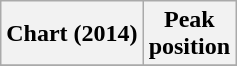<table class="wikitable plainrowheaders" style="text-align:center">
<tr>
<th scope="col">Chart (2014)</th>
<th scope="col">Peak<br>position</th>
</tr>
<tr>
</tr>
</table>
